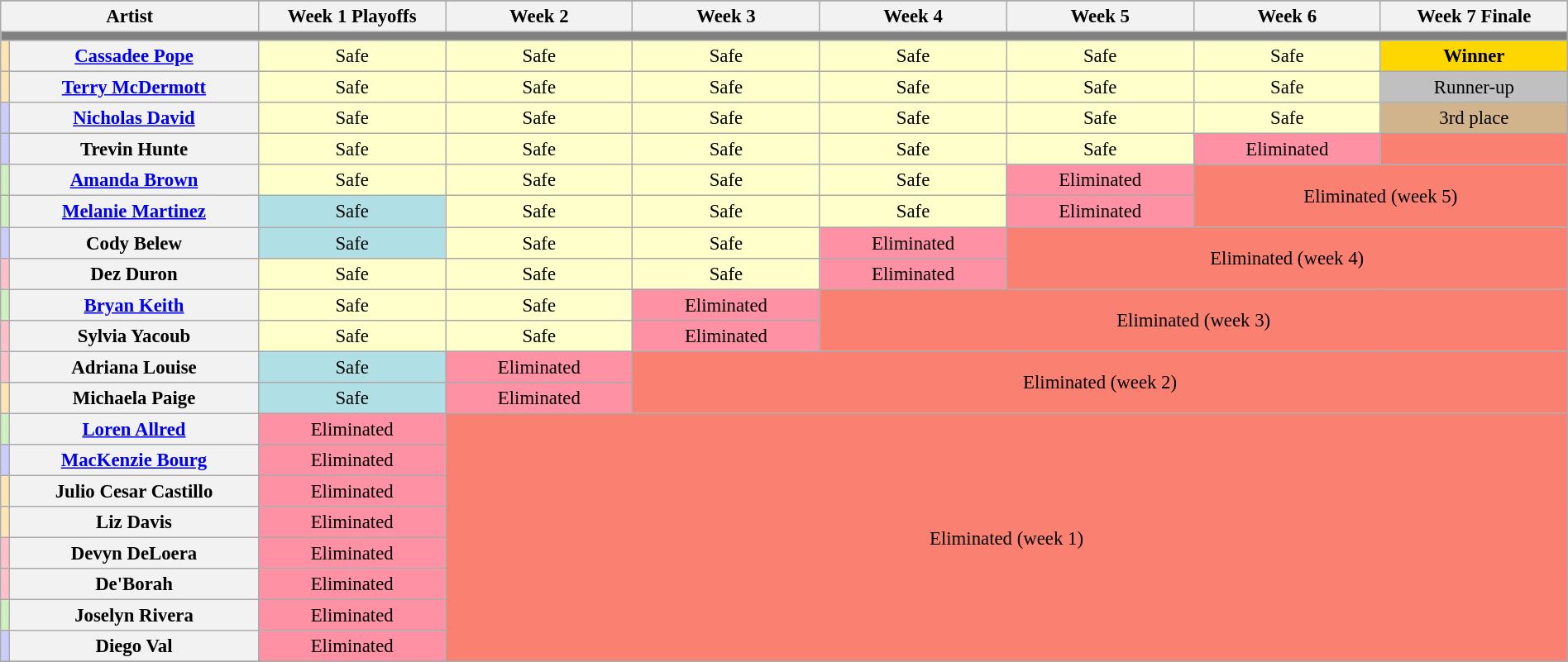<table class="wikitable"  style="text-align:center; font-size:95%; width:100%;">
<tr>
</tr>
<tr>
<th colspan="2">Artist</th>
<th width="12%">Week 1 Playoffs</th>
<th width="12%">Week 2</th>
<th width="12%">Week 3</th>
<th width="12%">Week 4</th>
<th width="12%">Week 5</th>
<th width="12%">Week 6</th>
<th width="12%">Week 7 Finale</th>
</tr>
<tr>
<th colspan="9" style="background:grey;"></th>
</tr>
<tr>
<th style="background:#ffe5b4;"></th>
<th width="16%"><a href='#'>Cassadee Pope</a></th>
<td style="background:#FFFFCC;">Safe</td>
<td style="background:#FFFFCC;">Safe</td>
<td style="background:#FFFFCC;">Safe</td>
<td style="background:#FFFFCC;">Safe</td>
<td style="background:#FFFFCC;">Safe</td>
<td style="background:#FFFFCC;">Safe</td>
<th style="background:gold;">Winner</th>
</tr>
<tr>
<th style="background:#ffe5b4;"></th>
<th><a href='#'>Terry McDermott</a></th>
<td style="background:#FFFFCC;">Safe</td>
<td style="background:#FFFFCC;">Safe</td>
<td style="background:#FFFFCC;">Safe</td>
<td style="background:#FFFFCC;">Safe</td>
<td style="background:#FFFFCC;">Safe</td>
<td style="background:#FFFFCC;">Safe</td>
<td style="background:silver;">Runner-up</td>
</tr>
<tr>
<th style="background:#ccf;"></th>
<th><a href='#'>Nicholas David</a></th>
<td style="background:#FFFFCC;">Safe</td>
<td style="background:#FFFFCC;">Safe</td>
<td style="background:#FFFFCC;">Safe</td>
<td style="background:#FFFFCC;">Safe</td>
<td style="background:#FFFFCC;">Safe</td>
<td style="background:#FFFFCC;">Safe</td>
<td style="background:tan;">3rd place</td>
</tr>
<tr>
<th style="background:#ccf;"></th>
<th>Trevin Hunte</th>
<td style="background:#FFFFCC;">Safe</td>
<td style="background:#FFFFCC;">Safe</td>
<td style="background:#FFFFCC;">Safe</td>
<td style="background:#FFFFCC;">Safe</td>
<td style="background:#FFFFCC;">Safe</td>
<td style="background:#FF91A4;">Eliminated</td>
<td style="background:#FA8072;"></td>
</tr>
<tr>
<th style="background:#d0f0c0;"></th>
<th><a href='#'>Amanda Brown</a></th>
<td style="background:#FFFFCC;">Safe</td>
<td style="background:#FFFFCC;">Safe</td>
<td style="background:#FFFFCC;">Safe</td>
<td style="background:#FFFFCC;">Safe</td>
<td style="background:#FF91A4;">Eliminated</td>
<td rowspan="2" colspan="2" style="background:#FA8072;">Eliminated (week 5)</td>
</tr>
<tr>
<th style="background:#d0f0c0;"></th>
<th><a href='#'>Melanie Martinez</a></th>
<td style="background:#B0E0E6;">Safe</td>
<td style="background:#FFFFCC;">Safe</td>
<td style="background:#FFFFCC;">Safe</td>
<td style="background:#FFFFCC;">Safe</td>
<td style="background:#FF91A4;">Eliminated</td>
</tr>
<tr>
<th style="background:#ccf;"></th>
<th>Cody Belew</th>
<td style="background:#B0E0E6;">Safe</td>
<td style="background:#FFFFCC;">Safe</td>
<td style="background:#FFFFCC;">Safe</td>
<td style="background:#FF91A4;">Eliminated</td>
<td rowspan="2" colspan="3" style="background:#FA8072;">Eliminated (week 4)</td>
</tr>
<tr>
<th style="background:pink;"></th>
<th>Dez Duron</th>
<td style="background:#FFFFCC;">Safe</td>
<td style="background:#FFFFCC;">Safe</td>
<td style="background:#FFFFCC;">Safe</td>
<td style="background:#FF91A4;">Eliminated</td>
</tr>
<tr>
<th style="background:#d0f0c0;"></th>
<th><a href='#'>Bryan Keith</a></th>
<td style="background:#FFFFCC;">Safe</td>
<td style="background:#FFFFCC;">Safe</td>
<td style="background:#FF91A4;">Eliminated</td>
<td rowspan="2" colspan="4" style="background:#FA8072;">Eliminated (week 3)</td>
</tr>
<tr>
<th style="background:pink;"></th>
<th>Sylvia Yacoub</th>
<td style="background:#FFFFCC;">Safe</td>
<td style="background:#FFFFCC;">Safe</td>
<td style="background:#FF91A4;">Eliminated</td>
</tr>
<tr>
<th style="background:pink;"></th>
<th>Adriana Louise</th>
<td style="background:#B0E0E6;">Safe</td>
<td style="background:#FF91A4;">Eliminated</td>
<td rowspan="2" colspan="5" style="background:#FA8072;">Eliminated (week 2)</td>
</tr>
<tr>
<th style="background:#ffe5b4;"></th>
<th>Michaela Paige</th>
<td style="background:#B0E0E6;">Safe</td>
<td style="background:#FF91A4;">Eliminated</td>
</tr>
<tr>
<th style="background:#d0f0c0;"></th>
<th><a href='#'>Loren Allred</a></th>
<td style="background:#FF91A4;">Eliminated</td>
<td rowspan="8" colspan="6" style="background:#FA8072;">Eliminated (week 1)</td>
</tr>
<tr>
<th style="background:#ccf;"></th>
<th><a href='#'>MacKenzie Bourg</a></th>
<td style="background:#FF91A4;">Eliminated</td>
</tr>
<tr>
<th style="background:#ffe5b4;"></th>
<th>Julio Cesar Castillo</th>
<td style="background:#FF91A4;">Eliminated</td>
</tr>
<tr>
<th style="background:#ffe5b4;"></th>
<th>Liz Davis</th>
<td style="background:#FF91A4;">Eliminated</td>
</tr>
<tr>
<th style="background:pink;"></th>
<th>Devyn DeLoera</th>
<td style="background:#FF91A4;">Eliminated</td>
</tr>
<tr>
<th style="background:pink;"></th>
<th>De'Borah</th>
<td style="background:#FF91A4;">Eliminated</td>
</tr>
<tr>
<th style="background:#d0f0c0;"></th>
<th>Joselyn Rivera</th>
<td style="background:#FF91A4;">Eliminated</td>
</tr>
<tr>
<th style="background:#ccf;"></th>
<th>Diego Val</th>
<td style="background:#FF91A4;">Eliminated</td>
</tr>
<tr>
</tr>
</table>
